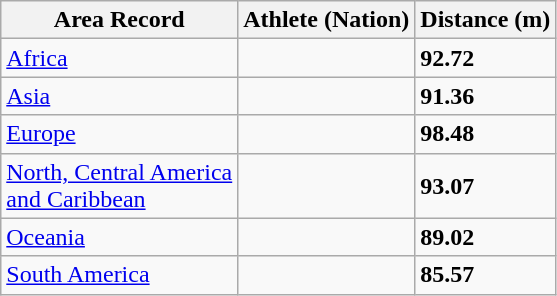<table class="wikitable">
<tr>
<th>Area Record</th>
<th>Athlete (Nation)</th>
<th>Distance (m)</th>
</tr>
<tr>
<td><a href='#'>Africa</a> </td>
<td></td>
<td><strong>92.72</strong></td>
</tr>
<tr>
<td><a href='#'>Asia</a> </td>
<td></td>
<td><strong>91.36</strong></td>
</tr>
<tr>
<td><a href='#'>Europe</a> </td>
<td></td>
<td><strong>98.48</strong> </td>
</tr>
<tr>
<td><a href='#'>North, Central America<br> and Caribbean</a> </td>
<td></td>
<td><strong>93.07</strong></td>
</tr>
<tr>
<td><a href='#'>Oceania</a> </td>
<td></td>
<td><strong>89.02</strong></td>
</tr>
<tr>
<td><a href='#'>South America</a> </td>
<td></td>
<td><strong>85.57</strong></td>
</tr>
</table>
